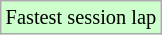<table class="wikitable" style="font-size: 85%;">
<tr style="background:#ccffcc;">
<td>Fastest session lap</td>
</tr>
</table>
